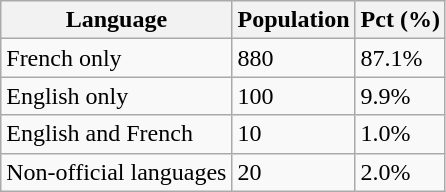<table class="wikitable">
<tr>
<th>Language</th>
<th>Population</th>
<th>Pct (%)</th>
</tr>
<tr>
<td>French only</td>
<td>880</td>
<td>87.1%</td>
</tr>
<tr>
<td>English only</td>
<td>100</td>
<td>9.9%</td>
</tr>
<tr>
<td>English and French</td>
<td>10</td>
<td>1.0%</td>
</tr>
<tr>
<td>Non-official languages</td>
<td>20</td>
<td>2.0%</td>
</tr>
</table>
